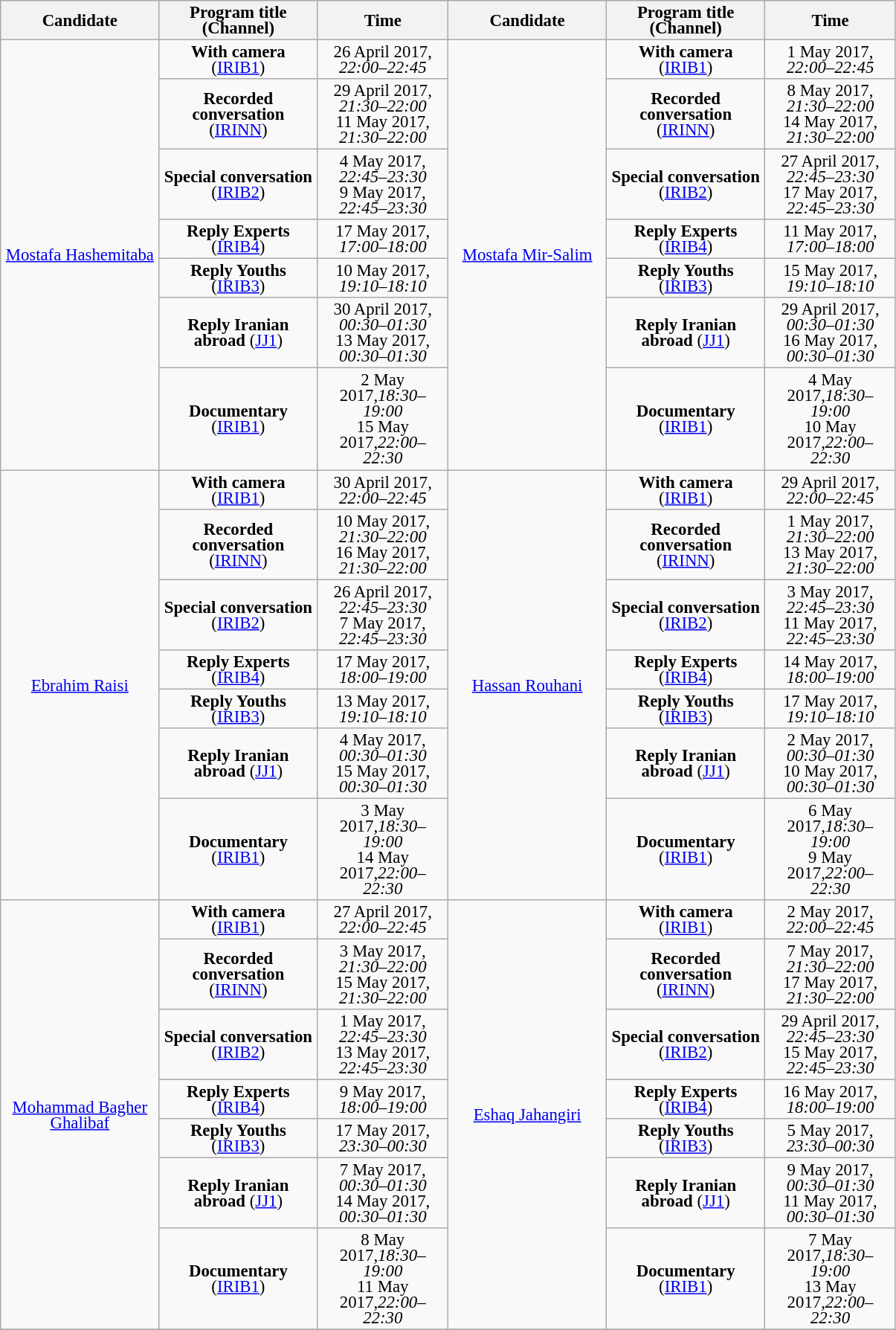<table class="wikitable" style="text-align:center;font-size:95%;line-height:14px;">
<tr style="background:lightgrey;">
<th style="width:135px;">Candidate</th>
<th style="width:135px;">Program title (Channel)</th>
<th style="width:110px;">Time</th>
<th style="width:135px;">Candidate</th>
<th style="width:135px;">Program title (Channel)</th>
<th style="width:110px;">Time</th>
</tr>
<tr>
<td rowspan="7"><a href='#'>Mostafa Hashemitaba</a></td>
<td><strong>With camera</strong> (<a href='#'>IRIB1</a>)</td>
<td>26 April 2017, <em>22:00–22:45</em></td>
<td rowspan="7"><a href='#'>Mostafa Mir-Salim</a></td>
<td><strong>With camera</strong> (<a href='#'>IRIB1</a>)</td>
<td>1 May 2017, <em>22:00–22:45</em></td>
</tr>
<tr>
<td><strong>Recorded conversation</strong> (<a href='#'>IRINN</a>)</td>
<td>29 April 2017, <em>21:30–22:00</em><br>11 May 2017, <em>21:30–22:00</em></td>
<td><strong>Recorded conversation</strong> (<a href='#'>IRINN</a>)</td>
<td>8 May 2017, <em>21:30–22:00</em><br>14 May 2017, <em>21:30–22:00</em></td>
</tr>
<tr>
<td><strong>Special conversation</strong> (<a href='#'>IRIB2</a>)</td>
<td>4 May 2017, <em>22:45–23:30</em><br>9 May 2017, <em>22:45–23:30</em></td>
<td><strong>Special conversation</strong> (<a href='#'>IRIB2</a>)</td>
<td>27 April 2017, <em>22:45–23:30</em><br>17 May 2017, <em>22:45–23:30</em></td>
</tr>
<tr>
<td><strong>Reply Experts</strong> (<a href='#'>IRIB4</a>)</td>
<td>17 May 2017, <em>17:00–18:00</em></td>
<td><strong>Reply Experts</strong> (<a href='#'>IRIB4</a>)</td>
<td>11 May 2017, <em>17:00–18:00</em></td>
</tr>
<tr>
<td><strong>Reply Youths</strong> (<a href='#'>IRIB3</a>)</td>
<td>10 May 2017, <em>19:10–18:10</em></td>
<td><strong>Reply Youths</strong> (<a href='#'>IRIB3</a>)</td>
<td>15 May 2017, <em>19:10–18:10</em></td>
</tr>
<tr>
<td><strong>Reply Iranian abroad</strong> (<a href='#'>JJ1</a>)</td>
<td>30 April 2017, <em>00:30–01:30</em><br>13 May 2017, <em>00:30–01:30</em></td>
<td><strong>Reply Iranian abroad</strong> (<a href='#'>JJ1</a>)</td>
<td>29 April 2017, <em>00:30–01:30</em><br>16 May 2017, <em>00:30–01:30</em></td>
</tr>
<tr>
<td><strong>Documentary</strong> (<a href='#'>IRIB1</a>)</td>
<td>2 May 2017,<em>18:30–19:00</em><br>15 May 2017,<em>22:00–22:30</em></td>
<td><strong>Documentary</strong> (<a href='#'>IRIB1</a>)</td>
<td>4 May 2017,<em>18:30–19:00</em><br>10 May 2017,<em>22:00–22:30</em></td>
</tr>
<tr>
<td rowspan="7"><a href='#'>Ebrahim Raisi</a></td>
<td><strong>With camera</strong> (<a href='#'>IRIB1</a>)</td>
<td>30 April 2017, <em>22:00–22:45</em></td>
<td rowspan="7"><a href='#'>Hassan Rouhani</a></td>
<td><strong>With camera</strong> (<a href='#'>IRIB1</a>)</td>
<td>29 April 2017, <em>22:00–22:45</em></td>
</tr>
<tr>
<td><strong>Recorded conversation</strong> (<a href='#'>IRINN</a>)</td>
<td>10 May 2017, <em>21:30–22:00</em><br>16 May 2017, <em>21:30–22:00</em></td>
<td><strong>Recorded conversation</strong> (<a href='#'>IRINN</a>)</td>
<td>1 May 2017, <em>21:30–22:00</em><br>13 May 2017, <em>21:30–22:00</em></td>
</tr>
<tr>
<td><strong>Special conversation</strong> (<a href='#'>IRIB2</a>)</td>
<td>26 April 2017, <em>22:45–23:30</em><br>7 May 2017, <em>22:45–23:30</em></td>
<td><strong>Special conversation</strong> (<a href='#'>IRIB2</a>)</td>
<td>3 May 2017, <em>22:45–23:30</em><br>11 May 2017, <em>22:45–23:30</em></td>
</tr>
<tr>
<td><strong>Reply Experts</strong> (<a href='#'>IRIB4</a>)</td>
<td>17 May 2017, <em>18:00–19:00</em></td>
<td><strong>Reply Experts</strong> (<a href='#'>IRIB4</a>)</td>
<td>14 May 2017, <em>18:00–19:00</em></td>
</tr>
<tr>
<td><strong>Reply Youths</strong> (<a href='#'>IRIB3</a>)</td>
<td>13 May 2017, <em>19:10–18:10</em></td>
<td><strong>Reply Youths</strong> (<a href='#'>IRIB3</a>)</td>
<td>17 May 2017, <em>19:10–18:10</em></td>
</tr>
<tr>
<td><strong>Reply Iranian abroad</strong> (<a href='#'>JJ1</a>)</td>
<td>4 May 2017, <em>00:30–01:30</em><br>15 May 2017, <em>00:30–01:30</em></td>
<td><strong>Reply Iranian abroad</strong> (<a href='#'>JJ1</a>)</td>
<td>2 May 2017, <em>00:30–01:30</em><br>10 May 2017, <em>00:30–01:30</em></td>
</tr>
<tr>
<td><strong>Documentary</strong> (<a href='#'>IRIB1</a>)</td>
<td>3 May 2017,<em>18:30–19:00</em><br>14 May 2017,<em>22:00–22:30</em></td>
<td><strong>Documentary</strong> (<a href='#'>IRIB1</a>)</td>
<td>6 May 2017,<em>18:30–19:00</em><br>9 May 2017,<em>22:00–22:30</em></td>
</tr>
<tr>
<td rowspan="7"><a href='#'>Mohammad Bagher Ghalibaf</a></td>
<td><strong>With camera</strong> (<a href='#'>IRIB1</a>)</td>
<td>27 April 2017, <em>22:00–22:45</em></td>
<td rowspan="7"><a href='#'>Eshaq Jahangiri</a></td>
<td><strong>With camera</strong> (<a href='#'>IRIB1</a>)</td>
<td>2 May 2017, <em>22:00–22:45</em></td>
</tr>
<tr>
<td><strong>Recorded conversation</strong> (<a href='#'>IRINN</a>)</td>
<td>3 May 2017, <em>21:30–22:00</em><br>15 May 2017, <em>21:30–22:00</em></td>
<td><strong>Recorded conversation</strong> (<a href='#'>IRINN</a>)</td>
<td>7 May 2017, <em>21:30–22:00</em><br>17 May 2017, <em>21:30–22:00</em></td>
</tr>
<tr>
<td><strong>Special conversation</strong> (<a href='#'>IRIB2</a>)</td>
<td>1 May 2017, <em>22:45–23:30</em><br>13 May 2017, <em>22:45–23:30</em></td>
<td><strong>Special conversation</strong> (<a href='#'>IRIB2</a>)</td>
<td>29 April 2017, <em>22:45–23:30</em><br>15 May 2017, <em>22:45–23:30</em></td>
</tr>
<tr>
<td><strong>Reply Experts</strong> (<a href='#'>IRIB4</a>)</td>
<td>9 May 2017, <em>18:00–19:00</em></td>
<td><strong>Reply Experts</strong> (<a href='#'>IRIB4</a>)</td>
<td>16 May 2017, <em>18:00–19:00</em></td>
</tr>
<tr>
<td><strong>Reply Youths</strong> (<a href='#'>IRIB3</a>)</td>
<td>17 May 2017, <em>23:30–00:30</em></td>
<td><strong>Reply Youths</strong> (<a href='#'>IRIB3</a>)</td>
<td>5 May 2017, <em>23:30–00:30</em></td>
</tr>
<tr>
<td><strong>Reply Iranian abroad</strong> (<a href='#'>JJ1</a>)</td>
<td>7 May 2017, <em>00:30–01:30</em><br>14 May 2017, <em>00:30–01:30</em></td>
<td><strong>Reply Iranian abroad</strong> (<a href='#'>JJ1</a>)</td>
<td>9 May 2017, <em>00:30–01:30</em><br>11 May 2017, <em>00:30–01:30</em></td>
</tr>
<tr>
<td><strong>Documentary</strong> (<a href='#'>IRIB1</a>)</td>
<td>8 May 2017,<em>18:30–19:00</em><br>11 May 2017,<em>22:00–22:30</em></td>
<td><strong>Documentary</strong> (<a href='#'>IRIB1</a>)</td>
<td>7 May 2017,<em>18:30–19:00</em><br>13 May 2017,<em>22:00–22:30</em></td>
</tr>
<tr>
</tr>
</table>
